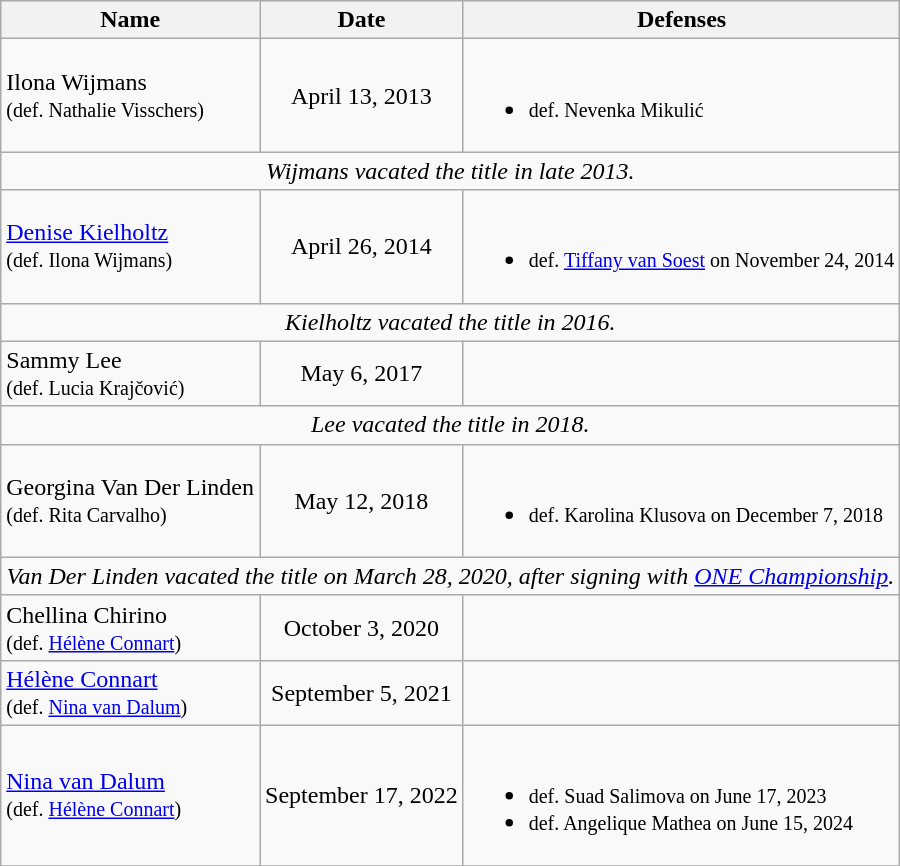<table class="wikitable">
<tr>
<th>Name</th>
<th>Date</th>
<th>Defenses</th>
</tr>
<tr>
<td align=left> Ilona Wijmans <br><small>(def. Nathalie Visschers)</small></td>
<td align=center>April 13, 2013</td>
<td><br><ul><li><small>def. Nevenka Mikulić  </small></li></ul></td>
</tr>
<tr>
<td colspan=3 align=center><em>Wijmans  vacated the title in late 2013.</em></td>
</tr>
<tr>
<td align=left> <a href='#'>Denise Kielholtz</a> <br><small>(def. Ilona Wijmans)</small></td>
<td align=center>April 26, 2014</td>
<td><br><ul><li><small>def. <a href='#'>Tiffany van Soest</a> on November 24, 2014 </small></li></ul></td>
</tr>
<tr>
<td colspan=3 align=center><em>Kielholtz vacated the title in 2016.</em></td>
</tr>
<tr>
<td align=left> Sammy Lee <br><small>(def.  Lucia Krajčović)</small></td>
<td align=center>May 6, 2017</td>
<td></td>
</tr>
<tr>
<td colspan=3 align=center><em>Lee vacated the title in 2018.</em></td>
</tr>
<tr>
<td align=left> Georgina Van Der Linden <br><small>(def. Rita Carvalho)</small></td>
<td align=center>May 12, 2018</td>
<td><br><ul><li><small>def. Karolina Klusova on December 7, 2018 </small></li></ul></td>
</tr>
<tr>
<td colspan=3 align=center><em>Van Der Linden vacated the title on March 28, 2020, after signing with <a href='#'>ONE Championship</a>.</em></td>
</tr>
<tr>
<td align=left> Chellina Chirino <br><small>(def. <a href='#'>Hélène Connart</a>)</small></td>
<td align=center>October 3, 2020</td>
<td></td>
</tr>
<tr>
<td align=left> <a href='#'>Hélène Connart</a> <br><small>(def. <a href='#'>Nina van Dalum</a>)</small></td>
<td align=center>September 5, 2021</td>
<td></td>
</tr>
<tr>
<td align=left> <a href='#'>Nina van Dalum</a> <br><small>(def. <a href='#'>Hélène Connart</a>)</small></td>
<td align=center>September 17, 2022</td>
<td><br><ul><li><small>def. Suad Salimova on June 17, 2023 </small></li><li><small>def. Angelique Mathea on June 15, 2024 </small></li></ul></td>
</tr>
<tr>
</tr>
</table>
